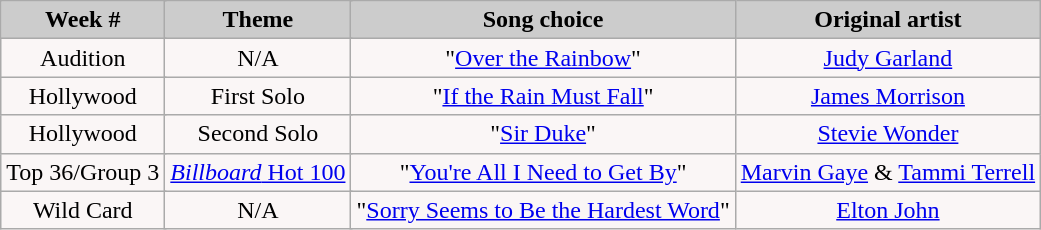<table class="wikitable" align="left">
<tr>
<td colspan="100" bgcolor="CCCCCC" align="Center"><strong>Week #</strong></td>
<td colspan="100" bgcolor="CCCCCC" align="Center"><strong>Theme</strong></td>
<td colspan="100" bgcolor="CCCCCC" align="Center"><strong>Song choice</strong></td>
<td colspan="100" bgcolor="CCCCCC" align="Center"><strong>Original artist</strong></td>
</tr>
<tr>
<td colspan="100" align="center" bgcolor="FAF6F6">Audition</td>
<td colspan="100" align="center" bgcolor="FAF6F6">N/A</td>
<td colspan="100" align="center" bgcolor="FAF6F6">"<a href='#'>Over the Rainbow</a>"</td>
<td colspan="100" align="center" bgcolor="FAF6F6"><a href='#'>Judy Garland</a></td>
</tr>
<tr>
<td colspan="100" align="center" bgcolor="FAF6F6">Hollywood</td>
<td colspan="100" align="center" bgcolor="FAF6F6">First Solo</td>
<td colspan="100" align="center" bgcolor="FAF6F6">"<a href='#'>If the Rain Must Fall</a>"</td>
<td colspan="100" align="center" bgcolor="FAF6F6"><a href='#'>James Morrison</a></td>
</tr>
<tr>
<td colspan="100" align="center" bgcolor="FAF6F6">Hollywood</td>
<td colspan="100" align="center" bgcolor="FAF6F6">Second Solo</td>
<td colspan="100" align="center" bgcolor="FAF6F6">"<a href='#'>Sir Duke</a>"</td>
<td colspan="100" align="center" bgcolor="FAF6F6"><a href='#'>Stevie Wonder</a></td>
</tr>
<tr>
<td colspan="100" align="center" bgcolor="FAF6F6">Top 36/Group 3</td>
<td colspan="100" align="center" bgcolor="FAF6F6"><a href='#'><em>Billboard</em> Hot 100</a></td>
<td colspan="100" align="center" bgcolor="FAF6F6">"<a href='#'>You're All I Need to Get By</a>"</td>
<td colspan="100" align="center" bgcolor="FAF6F6"><a href='#'>Marvin Gaye</a> & <a href='#'>Tammi Terrell</a></td>
</tr>
<tr>
<td colspan="100" align="center" bgcolor="FAF6F6">Wild Card</td>
<td colspan="100" align="center" bgcolor="FAF6F6">N/A</td>
<td colspan="100" align="center" bgcolor="FAF6F6">"<a href='#'>Sorry Seems to Be the Hardest Word</a>"</td>
<td colspan="100" align="center" bgcolor="FAF6F6"><a href='#'>Elton John</a></td>
</tr>
</table>
